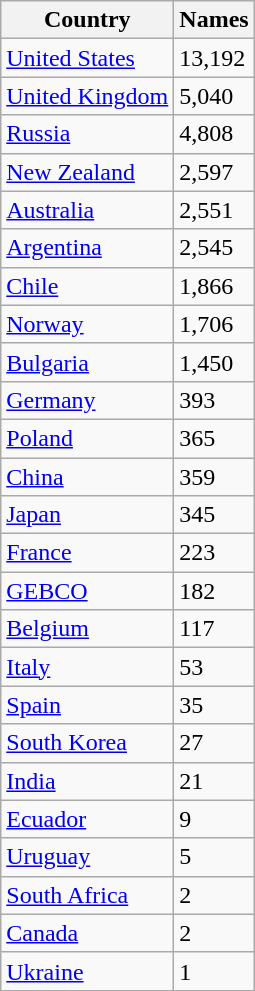<table class="wikitable sortable">
<tr>
<th>Country</th>
<th>Names</th>
</tr>
<tr>
<td><a href='#'>United States</a></td>
<td>13,192</td>
</tr>
<tr>
<td><a href='#'>United Kingdom</a></td>
<td>5,040</td>
</tr>
<tr>
<td><a href='#'>Russia</a></td>
<td>4,808</td>
</tr>
<tr>
<td><a href='#'>New Zealand</a></td>
<td>2,597</td>
</tr>
<tr>
<td><a href='#'>Australia</a></td>
<td>2,551</td>
</tr>
<tr>
<td><a href='#'>Argentina</a></td>
<td>2,545</td>
</tr>
<tr>
<td><a href='#'>Chile</a></td>
<td>1,866</td>
</tr>
<tr>
<td><a href='#'>Norway</a></td>
<td>1,706</td>
</tr>
<tr>
<td><a href='#'>Bulgaria</a></td>
<td>1,450</td>
</tr>
<tr>
<td><a href='#'>Germany</a></td>
<td>393</td>
</tr>
<tr>
<td><a href='#'>Poland</a></td>
<td>365</td>
</tr>
<tr>
<td><a href='#'>China</a></td>
<td>359</td>
</tr>
<tr>
<td><a href='#'>Japan</a></td>
<td>345</td>
</tr>
<tr>
<td><a href='#'>France</a></td>
<td>223</td>
</tr>
<tr>
<td><a href='#'>GEBCO</a></td>
<td>182</td>
</tr>
<tr>
<td><a href='#'>Belgium</a></td>
<td>117</td>
</tr>
<tr>
<td><a href='#'>Italy</a></td>
<td>53</td>
</tr>
<tr>
<td><a href='#'>Spain</a></td>
<td>35</td>
</tr>
<tr>
<td><a href='#'>South Korea</a></td>
<td>27</td>
</tr>
<tr>
<td><a href='#'>India</a></td>
<td>21</td>
</tr>
<tr>
<td><a href='#'>Ecuador</a></td>
<td>9</td>
</tr>
<tr>
<td><a href='#'>Uruguay</a></td>
<td>5</td>
</tr>
<tr>
<td><a href='#'>South Africa</a></td>
<td>2</td>
</tr>
<tr>
<td><a href='#'>Canada</a></td>
<td>2</td>
</tr>
<tr>
<td><a href='#'>Ukraine</a></td>
<td>1</td>
</tr>
</table>
